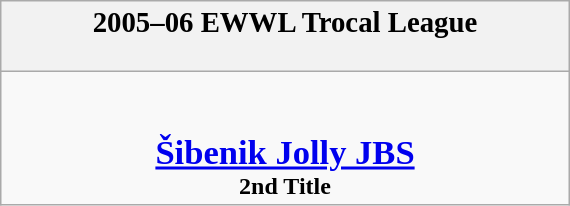<table class="wikitable" style="margin: 0 auto; width: 30%;">
<tr>
<th><big>2005–06 EWWL Trocal League</big><br><br></th>
</tr>
<tr>
<td align=center><br><br><big><big><strong><a href='#'>Šibenik Jolly JBS</a></strong><br></big></big><strong>2nd Title</strong></td>
</tr>
</table>
